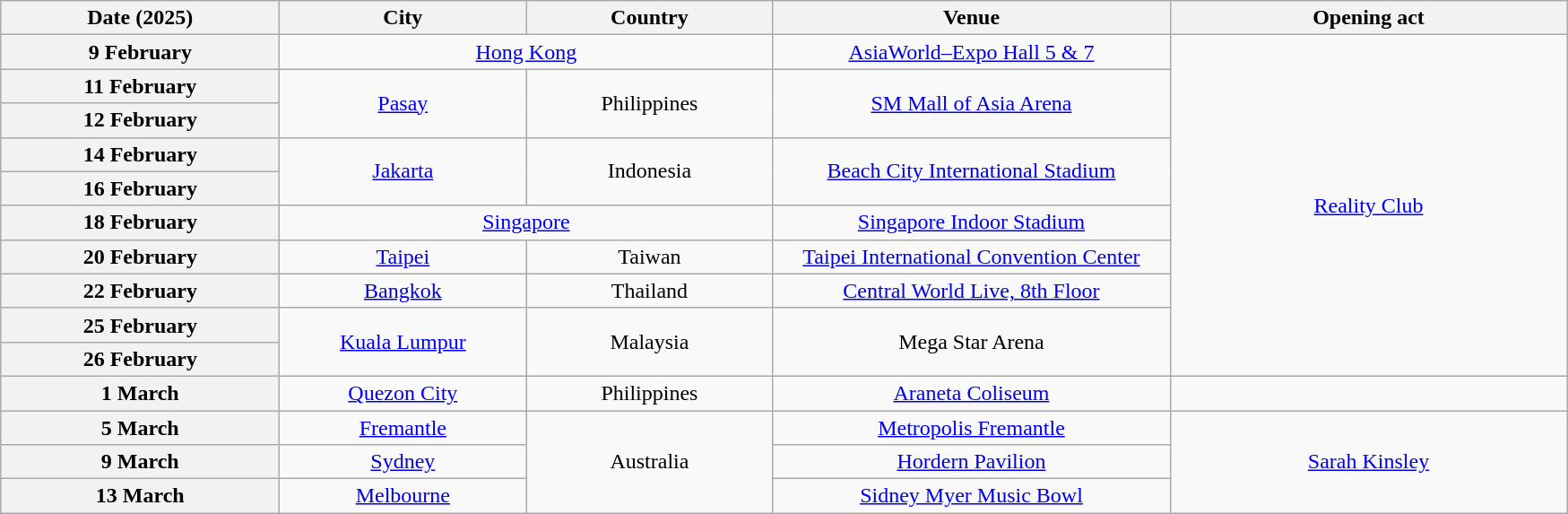<table class="wikitable plainrowheaders" style="text-align:center;">
<tr>
<th scope="col" style="width:12.5em;">Date (2025)</th>
<th scope="col" style="width:11em;">City</th>
<th scope="col" style="width:11em;">Country</th>
<th scope="col" style="width:18em;">Venue</th>
<th scope="col" style="width:18em;">Opening act</th>
</tr>
<tr>
<th scope="row" style="text-align:center;">9 February</th>
<td colspan="2"><a href='#'>Hong Kong</a></td>
<td><a href='#'>AsiaWorld–Expo Hall 5 & 7</a></td>
<td rowspan="10"><a href='#'>Reality Club</a></td>
</tr>
<tr>
<th scope="row" style="text-align:center;">11 February</th>
<td rowspan="2"><a href='#'>Pasay</a></td>
<td rowspan="2">Philippines</td>
<td rowspan="2"><a href='#'>SM Mall of Asia Arena</a></td>
</tr>
<tr>
<th scope="row" style="text-align:center;">12 February</th>
</tr>
<tr>
<th scope="row" style="text-align:center;">14 February</th>
<td rowspan="2"><a href='#'>Jakarta</a></td>
<td rowspan="2">Indonesia</td>
<td rowspan="2"><a href='#'>Beach City International Stadium</a></td>
</tr>
<tr>
<th scope="row" style="text-align:center;">16 February</th>
</tr>
<tr>
<th scope="row" style="text-align:center;">18 February</th>
<td colspan="2"><a href='#'>Singapore</a></td>
<td><a href='#'>Singapore Indoor Stadium</a></td>
</tr>
<tr>
<th scope="row" style="text-align:center;">20 February</th>
<td><a href='#'>Taipei</a></td>
<td>Taiwan</td>
<td><a href='#'>Taipei International Convention Center</a></td>
</tr>
<tr>
<th scope="row" style="text-align:center;">22 February</th>
<td><a href='#'>Bangkok</a></td>
<td>Thailand</td>
<td><a href='#'>Central World Live, 8th Floor</a></td>
</tr>
<tr>
<th scope="row" style="text-align:center;">25 February</th>
<td rowspan="2"><a href='#'>Kuala Lumpur</a></td>
<td rowspan="2">Malaysia</td>
<td rowspan="2">Mega Star Arena</td>
</tr>
<tr>
<th scope="row" style="text-align:center;">26 February</th>
</tr>
<tr>
<th scope="row" style="text-align:center;">1 March</th>
<td><a href='#'>Quezon City</a></td>
<td>Philippines</td>
<td><a href='#'>Araneta Coliseum</a></td>
<td></td>
</tr>
<tr>
<th scope="row" style="text-align:center;">5 March</th>
<td><a href='#'>Fremantle</a></td>
<td rowspan="3">Australia</td>
<td><a href='#'>Metropolis Fremantle</a></td>
<td rowspan="3"><a href='#'>Sarah Kinsley</a></td>
</tr>
<tr>
<th scope="row" style="text-align:center;">9 March</th>
<td><a href='#'>Sydney</a></td>
<td><a href='#'>Hordern Pavilion</a></td>
</tr>
<tr>
<th scope="row" style="text-align:center;">13 March</th>
<td><a href='#'>Melbourne</a></td>
<td><a href='#'>Sidney Myer Music Bowl</a></td>
</tr>
</table>
